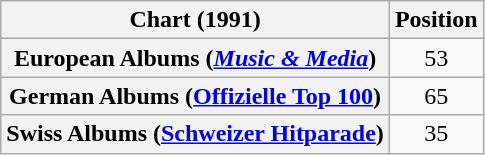<table class="wikitable sortable plainrowheaders" style="text-align:center">
<tr>
<th scope="col">Chart (1991)</th>
<th scope="col">Position</th>
</tr>
<tr>
<th scope="row">European Albums (<em><a href='#'>Music & Media</a></em>)</th>
<td>53</td>
</tr>
<tr>
<th scope="row">German Albums (<a href='#'>Offizielle Top 100</a>)</th>
<td>65</td>
</tr>
<tr>
<th scope="row">Swiss Albums (<a href='#'>Schweizer Hitparade</a>)</th>
<td>35</td>
</tr>
</table>
